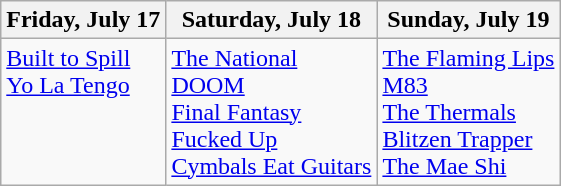<table class="wikitable">
<tr>
<th>Friday, July 17</th>
<th>Saturday, July 18</th>
<th>Sunday, July 19</th>
</tr>
<tr valign="top">
<td><a href='#'>Built to Spill</a><br><a href='#'>Yo La Tengo</a></td>
<td><a href='#'>The National</a><br><a href='#'>DOOM</a><br><a href='#'>Final Fantasy</a><br><a href='#'>Fucked Up</a><br><a href='#'>Cymbals Eat Guitars</a></td>
<td><a href='#'>The Flaming Lips</a><br><a href='#'>M83</a><br><a href='#'>The Thermals</a><br><a href='#'>Blitzen Trapper</a><br><a href='#'>The Mae Shi</a></td>
</tr>
</table>
